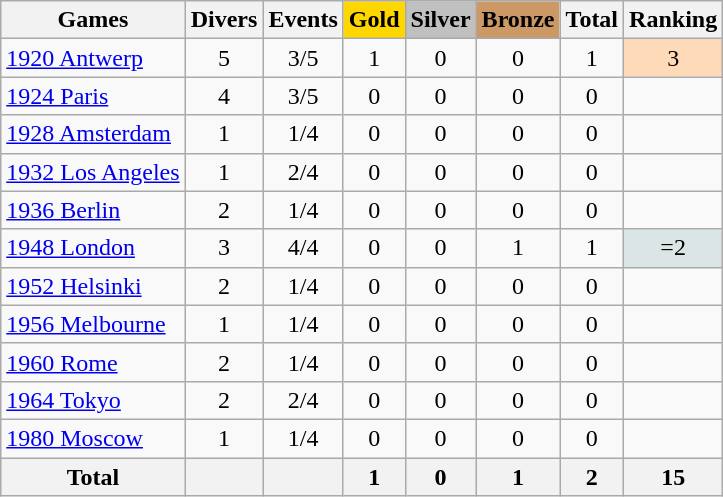<table class="wikitable sortable" style="text-align:center">
<tr>
<th>Games</th>
<th>Divers</th>
<th>Events</th>
<th style="background-color:gold;">Gold</th>
<th style="background-color:silver;">Silver</th>
<th style="background-color:#c96;">Bronze</th>
<th>Total</th>
<th>Ranking</th>
</tr>
<tr>
<td align=left><a href='#'>1920 Antwerp</a></td>
<td>5</td>
<td>3/5</td>
<td>1</td>
<td>0</td>
<td>0</td>
<td>1</td>
<td bgcolor=ffdab9>3</td>
</tr>
<tr>
<td align=left><a href='#'>1924 Paris</a></td>
<td>4</td>
<td>3/5</td>
<td>0</td>
<td>0</td>
<td>0</td>
<td>0</td>
<td></td>
</tr>
<tr>
<td align=left><a href='#'>1928 Amsterdam</a></td>
<td>1</td>
<td>1/4</td>
<td>0</td>
<td>0</td>
<td>0</td>
<td>0</td>
<td></td>
</tr>
<tr>
<td align=left><a href='#'>1932 Los Angeles</a></td>
<td>1</td>
<td>2/4</td>
<td>0</td>
<td>0</td>
<td>0</td>
<td>0</td>
<td></td>
</tr>
<tr>
<td align=left><a href='#'>1936 Berlin</a></td>
<td>2</td>
<td>1/4</td>
<td>0</td>
<td>0</td>
<td>0</td>
<td>0</td>
<td></td>
</tr>
<tr>
<td align=left><a href='#'>1948 London</a></td>
<td>3</td>
<td>4/4</td>
<td>0</td>
<td>0</td>
<td>1</td>
<td>1</td>
<td bgcolor=dce5e5>=2</td>
</tr>
<tr>
<td align=left><a href='#'>1952 Helsinki</a></td>
<td>2</td>
<td>1/4</td>
<td>0</td>
<td>0</td>
<td>0</td>
<td>0</td>
<td></td>
</tr>
<tr>
<td align=left><a href='#'>1956 Melbourne</a></td>
<td>1</td>
<td>1/4</td>
<td>0</td>
<td>0</td>
<td>0</td>
<td>0</td>
<td></td>
</tr>
<tr>
<td align=left><a href='#'>1960 Rome</a></td>
<td>2</td>
<td>1/4</td>
<td>0</td>
<td>0</td>
<td>0</td>
<td>0</td>
<td></td>
</tr>
<tr>
<td align=left><a href='#'>1964 Tokyo</a></td>
<td>2</td>
<td>2/4</td>
<td>0</td>
<td>0</td>
<td>0</td>
<td>0</td>
<td></td>
</tr>
<tr>
<td align=left><a href='#'>1980 Moscow</a></td>
<td>1</td>
<td>1/4</td>
<td>0</td>
<td>0</td>
<td>0</td>
<td>0</td>
<td></td>
</tr>
<tr>
<th>Total</th>
<th></th>
<th></th>
<th>1</th>
<th>0</th>
<th>1</th>
<th>2</th>
<th>15</th>
</tr>
</table>
